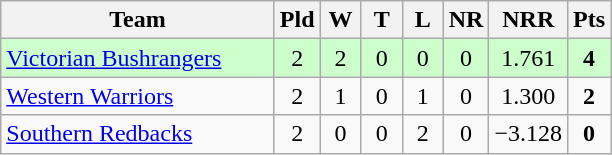<table class="wikitable sortable" style="text-align:center">
<tr>
<th width=175>Team</th>
<th width=20 abbr="Played">Pld</th>
<th width=20 abbr="Won">W</th>
<th width=20 abbr="Tied">T</th>
<th width=20 abbr="Lost">L</th>
<th width=20 abbr="No result">NR</th>
<th width=20 abbr="Net run rate">NRR</th>
<th width=20 abbr="Points">Pts</th>
</tr>
<tr style="background:#ccffcc">
<td style="text-align:left"><a href='#'>Victorian Bushrangers</a></td>
<td>2</td>
<td>2</td>
<td>0</td>
<td>0</td>
<td>0</td>
<td>1.761</td>
<td><strong>4</strong></td>
</tr>
<tr>
<td style="text-align:left"><a href='#'>Western Warriors</a></td>
<td>2</td>
<td>1</td>
<td>0</td>
<td>1</td>
<td>0</td>
<td>1.300</td>
<td><strong>2</strong></td>
</tr>
<tr>
<td style="text-align:left"><a href='#'>Southern Redbacks</a></td>
<td>2</td>
<td>0</td>
<td>0</td>
<td>2</td>
<td>0</td>
<td>−3.128</td>
<td><strong>0</strong></td>
</tr>
</table>
